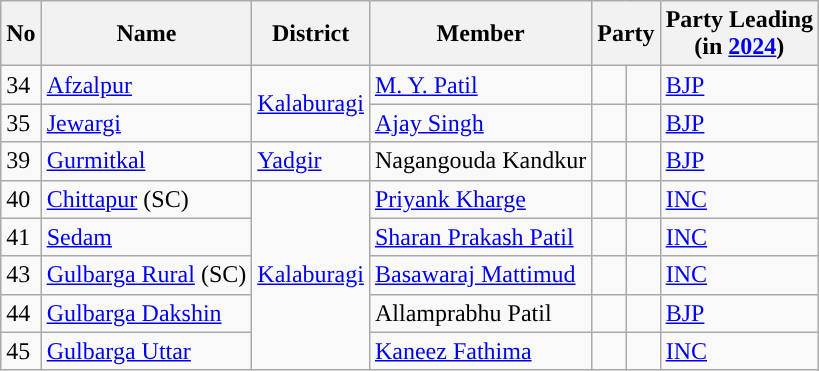<table class="wikitable sortable">
<tr>
<th>No</th>
<th>Name</th>
<th>District</th>
<th>Member</th>
<th colspan="2">Party</th>
<th colspan="2">Party Leading<br>(in <a href='#'>2024</a>)</th>
</tr>
<tr>
<td>34</td>
<td><a href='#'>Afzalpur</a></td>
<td rowspan="2"><a href='#'>Kalaburagi</a></td>
<td><a href='#'>M. Y. Patil</a></td>
<td></td>
<td style="background-color: "></td>
<td><a href='#'>BJP</a></td>
</tr>
<tr>
<td>35</td>
<td><a href='#'>Jewargi</a></td>
<td><a href='#'>Ajay Singh</a></td>
<td></td>
<td style="background-color: "></td>
<td><a href='#'>BJP</a></td>
</tr>
<tr>
<td>39</td>
<td><a href='#'>Gurmitkal</a></td>
<td><a href='#'>Yadgir</a></td>
<td>Nagangouda Kandkur</td>
<td></td>
<td style="background-color: "></td>
<td><a href='#'>BJP</a></td>
</tr>
<tr>
<td>40</td>
<td><a href='#'>Chittapur</a> (SC)</td>
<td rowspan="5"><a href='#'>Kalaburagi</a></td>
<td><a href='#'>Priyank Kharge</a></td>
<td></td>
<td style="background-color: "></td>
<td><a href='#'>INC</a></td>
</tr>
<tr>
<td>41</td>
<td><a href='#'>Sedam</a></td>
<td><a href='#'>Sharan Prakash Patil</a></td>
<td></td>
<td style="background-color: "></td>
<td><a href='#'>INC</a></td>
</tr>
<tr>
<td>43</td>
<td><a href='#'>Gulbarga Rural</a> (SC)</td>
<td><a href='#'>Basawaraj Mattimud</a></td>
<td></td>
<td style="background-color: "></td>
<td><a href='#'>INC</a></td>
</tr>
<tr>
<td>44</td>
<td><a href='#'>Gulbarga Dakshin</a></td>
<td>Allamprabhu Patil</td>
<td></td>
<td style="background-color: "></td>
<td><a href='#'>BJP</a></td>
</tr>
<tr>
<td>45</td>
<td><a href='#'>Gulbarga Uttar</a></td>
<td><a href='#'>Kaneez Fathima</a></td>
<td></td>
<td style="background-color: "></td>
<td><a href='#'>INC</a></td>
</tr>
</table>
